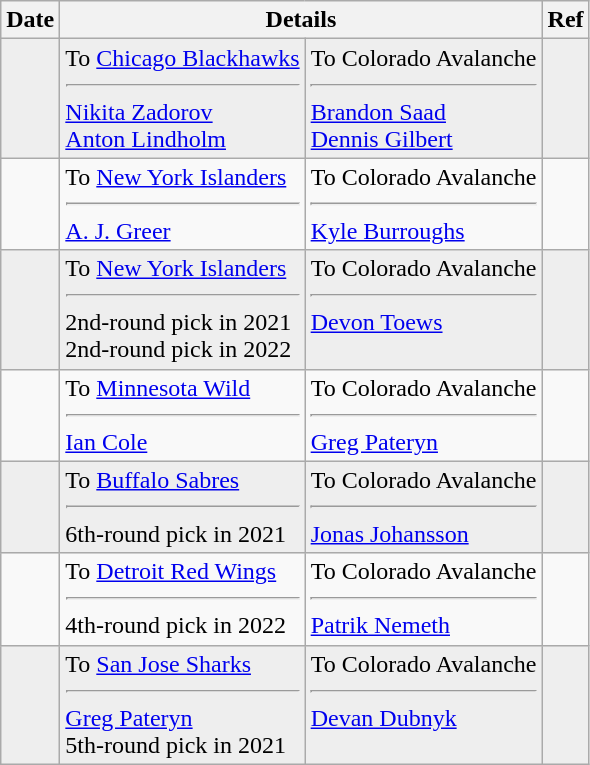<table class="wikitable">
<tr>
<th>Date</th>
<th colspan="2">Details</th>
<th>Ref</th>
</tr>
<tr style="background:#eee;">
<td></td>
<td valign="top">To <a href='#'>Chicago Blackhawks</a><hr><a href='#'>Nikita Zadorov</a><br><a href='#'>Anton Lindholm</a></td>
<td valign="top">To Colorado Avalanche<hr><a href='#'>Brandon Saad</a><br><a href='#'>Dennis Gilbert</a></td>
<td></td>
</tr>
<tr>
<td></td>
<td valign="top">To <a href='#'>New York Islanders</a><hr><a href='#'>A. J. Greer</a></td>
<td valign="top">To Colorado Avalanche<hr><a href='#'>Kyle Burroughs</a></td>
<td></td>
</tr>
<tr style="background:#eee;">
<td></td>
<td valign="top">To <a href='#'>New York Islanders</a><hr>2nd-round pick in 2021<br>2nd-round pick in 2022</td>
<td valign="top">To Colorado Avalanche<hr><a href='#'>Devon Toews</a></td>
<td></td>
</tr>
<tr>
<td></td>
<td valign="top">To <a href='#'>Minnesota Wild</a><hr><a href='#'>Ian Cole</a></td>
<td valign="top">To Colorado Avalanche<hr><a href='#'>Greg Pateryn</a></td>
<td></td>
</tr>
<tr style="background:#eee;">
<td></td>
<td valign="top">To <a href='#'>Buffalo Sabres</a><hr>6th-round pick in 2021</td>
<td valign="top">To Colorado Avalanche<hr><a href='#'>Jonas Johansson</a></td>
<td></td>
</tr>
<tr>
<td></td>
<td valign="top">To <a href='#'>Detroit Red Wings</a><hr>4th-round pick in 2022</td>
<td valign="top">To Colorado Avalanche<hr><a href='#'>Patrik Nemeth</a></td>
<td></td>
</tr>
<tr style="background:#eee;">
<td></td>
<td valign="top">To <a href='#'>San Jose Sharks</a><hr><a href='#'>Greg Pateryn</a><br>5th-round pick in 2021</td>
<td valign="top">To Colorado Avalanche<hr><a href='#'>Devan Dubnyk</a></td>
<td></td>
</tr>
</table>
